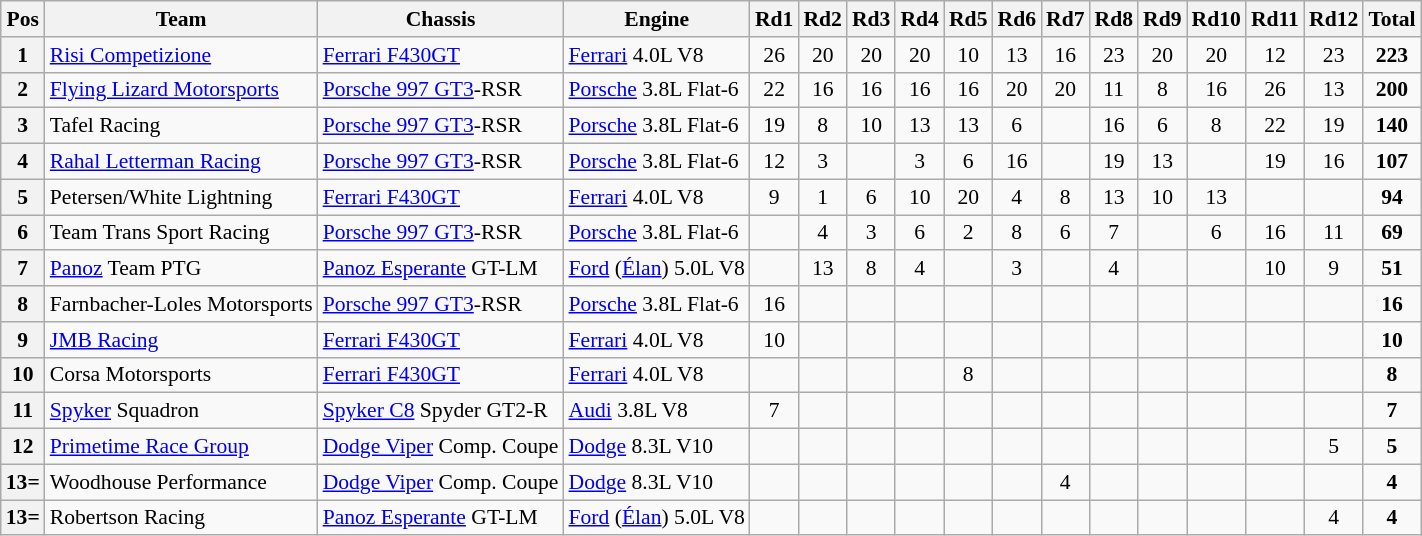<table class="wikitable" style="font-size: 90%;">
<tr>
<th>Pos</th>
<th>Team</th>
<th>Chassis</th>
<th>Engine</th>
<th>Rd1</th>
<th>Rd2</th>
<th>Rd3</th>
<th>Rd4</th>
<th>Rd5</th>
<th>Rd6</th>
<th>Rd7</th>
<th>Rd8</th>
<th>Rd9</th>
<th>Rd10</th>
<th>Rd11</th>
<th>Rd12</th>
<th>Total</th>
</tr>
<tr>
<th>1</th>
<td> <a href='#'>Risi Competizione</a></td>
<td><a href='#'>Ferrari F430GT</a></td>
<td><a href='#'>Ferrari</a> 4.0L V8</td>
<td align="center">26</td>
<td align="center">20</td>
<td align="center">20</td>
<td align="center">20</td>
<td align="center">10</td>
<td align="center">13</td>
<td align="center">16</td>
<td align="center">23</td>
<td align="center">20</td>
<td align="center">20</td>
<td align="center">12</td>
<td align="center">23</td>
<td align="center"><strong>223</strong></td>
</tr>
<tr>
<th>2</th>
<td> <a href='#'>Flying Lizard Motorsports</a></td>
<td><a href='#'>Porsche 997 GT3</a>-RSR</td>
<td><a href='#'>Porsche</a> 3.8L Flat-6</td>
<td align="center">22</td>
<td align="center">16</td>
<td align="center">16</td>
<td align="center">16</td>
<td align="center">16</td>
<td align="center">20</td>
<td align="center">20</td>
<td align="center">11</td>
<td align="center">8</td>
<td align="center">16</td>
<td align="center">26</td>
<td align="center">13</td>
<td align="center"><strong>200</strong></td>
</tr>
<tr>
<th>3</th>
<td> Tafel Racing</td>
<td><a href='#'>Porsche 997 GT3</a>-RSR</td>
<td><a href='#'>Porsche</a> 3.8L Flat-6</td>
<td align="center">19</td>
<td align="center">8</td>
<td align="center">10</td>
<td align="center">13</td>
<td align="center">13</td>
<td align="center">6</td>
<td></td>
<td align="center">16</td>
<td align="center">6</td>
<td align="center">8</td>
<td align="center">22</td>
<td align="center">19</td>
<td align="center"><strong>140</strong></td>
</tr>
<tr>
<th>4</th>
<td> <a href='#'>Rahal Letterman Racing</a></td>
<td><a href='#'>Porsche 997 GT3</a>-RSR</td>
<td><a href='#'>Porsche</a> 3.8L Flat-6</td>
<td align="center">12</td>
<td align="center">3</td>
<td></td>
<td align="center">3</td>
<td align="center">6</td>
<td align="center">16</td>
<td></td>
<td align="center">19</td>
<td align="center">13</td>
<td></td>
<td align="center">19</td>
<td align="center">16</td>
<td align="center"><strong>107</strong></td>
</tr>
<tr>
<th>5</th>
<td> Petersen/White Lightning</td>
<td><a href='#'>Ferrari F430GT</a></td>
<td><a href='#'>Ferrari</a> 4.0L V8</td>
<td align="center">9</td>
<td align="center">1</td>
<td align="center">6</td>
<td align="center">10</td>
<td align="center">20</td>
<td align="center">4</td>
<td align="center">8</td>
<td align="center">13</td>
<td align="center">10</td>
<td align="center">13</td>
<td></td>
<td></td>
<td align="center"><strong>94</strong></td>
</tr>
<tr>
<th>6</th>
<td> Team Trans Sport Racing</td>
<td><a href='#'>Porsche 997 GT3</a>-RSR</td>
<td><a href='#'>Porsche</a> 3.8L Flat-6</td>
<td></td>
<td align="center">4</td>
<td align="center">3</td>
<td align="center">6</td>
<td align="center">2</td>
<td align="center">8</td>
<td align="center">6</td>
<td align="center">7</td>
<td></td>
<td align="center">6</td>
<td align="center">16</td>
<td align="center">11</td>
<td align="center"><strong>69</strong></td>
</tr>
<tr>
<th>7</th>
<td> <a href='#'>Panoz</a> Team PTG</td>
<td><a href='#'>Panoz Esperante</a> GT-LM</td>
<td><a href='#'>Ford</a> (<a href='#'>Élan</a>) 5.0L V8</td>
<td></td>
<td align="center">13</td>
<td align="center">8</td>
<td align="center">4</td>
<td></td>
<td align="center">3</td>
<td></td>
<td align="center">4</td>
<td></td>
<td></td>
<td align="center">10</td>
<td align="center">9</td>
<td align="center"><strong>51</strong></td>
</tr>
<tr>
<th>8</th>
<td> Farnbacher-Loles Motorsports</td>
<td><a href='#'>Porsche 997 GT3</a>-RSR</td>
<td><a href='#'>Porsche</a> 3.8L Flat-6</td>
<td align="center">16</td>
<td></td>
<td></td>
<td></td>
<td></td>
<td></td>
<td></td>
<td></td>
<td></td>
<td></td>
<td></td>
<td></td>
<td align="center"><strong>16</strong></td>
</tr>
<tr>
<th>9</th>
<td> <a href='#'>JMB Racing</a></td>
<td><a href='#'>Ferrari F430GT</a></td>
<td><a href='#'>Ferrari</a> 4.0L V8</td>
<td align="center">10</td>
<td></td>
<td></td>
<td></td>
<td></td>
<td></td>
<td></td>
<td></td>
<td></td>
<td></td>
<td></td>
<td></td>
<td align="center"><strong>10</strong></td>
</tr>
<tr>
<th>10</th>
<td> Corsa Motorsports</td>
<td><a href='#'>Ferrari F430GT</a></td>
<td><a href='#'>Ferrari</a> 4.0L V8</td>
<td></td>
<td></td>
<td></td>
<td></td>
<td align="center">8</td>
<td></td>
<td></td>
<td></td>
<td></td>
<td></td>
<td></td>
<td></td>
<td align="center"><strong>8</strong></td>
</tr>
<tr>
<th>11</th>
<td> <a href='#'>Spyker</a> Squadron</td>
<td><a href='#'>Spyker C8</a> Spyder GT2-R</td>
<td><a href='#'>Audi</a> 3.8L V8</td>
<td align="center">7</td>
<td></td>
<td></td>
<td></td>
<td></td>
<td></td>
<td></td>
<td></td>
<td></td>
<td></td>
<td></td>
<td></td>
<td align="center"><strong>7</strong></td>
</tr>
<tr>
<th>12</th>
<td> <a href='#'>Primetime Race Group</a></td>
<td><a href='#'>Dodge Viper</a> Comp. Coupe</td>
<td><a href='#'>Dodge</a> 8.3L V10</td>
<td></td>
<td></td>
<td></td>
<td></td>
<td></td>
<td></td>
<td></td>
<td></td>
<td></td>
<td></td>
<td></td>
<td align="center">5</td>
<td align="center"><strong>5</strong></td>
</tr>
<tr>
<th>13=</th>
<td> Woodhouse Performance</td>
<td><a href='#'>Dodge Viper</a> Comp. Coupe</td>
<td><a href='#'>Dodge</a> 8.3L V10</td>
<td></td>
<td></td>
<td></td>
<td></td>
<td></td>
<td></td>
<td align="center">4</td>
<td></td>
<td></td>
<td></td>
<td></td>
<td></td>
<td align="center"><strong>4</strong></td>
</tr>
<tr>
<th>13=</th>
<td> Robertson Racing</td>
<td><a href='#'>Panoz Esperante</a> GT-LM</td>
<td><a href='#'>Ford</a> (<a href='#'>Élan</a>) 5.0L V8</td>
<td></td>
<td></td>
<td></td>
<td></td>
<td></td>
<td></td>
<td></td>
<td></td>
<td></td>
<td></td>
<td></td>
<td align="center">4</td>
<td align="center"><strong>4</strong></td>
</tr>
</table>
